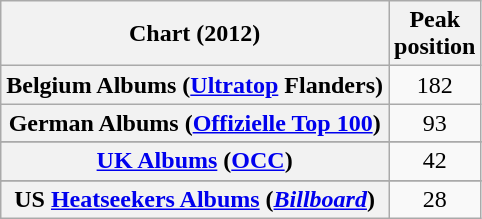<table class="wikitable sortable plainrowheaders" style="text-align:center">
<tr>
<th scope="col">Chart (2012)</th>
<th scope="col">Peak<br>position</th>
</tr>
<tr>
<th scope="row">Belgium Albums (<a href='#'>Ultratop</a> Flanders)</th>
<td>182</td>
</tr>
<tr>
<th scope="row">German Albums (<a href='#'>Offizielle Top 100</a>)</th>
<td>93</td>
</tr>
<tr>
</tr>
<tr>
<th scope="row"><a href='#'>UK Albums</a> (<a href='#'>OCC</a>)</th>
<td>42</td>
</tr>
<tr>
</tr>
<tr>
<th scope="row">US <a href='#'>Heatseekers Albums</a> (<em><a href='#'>Billboard</a></em>)</th>
<td>28</td>
</tr>
</table>
